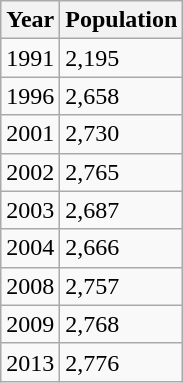<table class="wikitable">
<tr>
<th>Year</th>
<th>Population</th>
</tr>
<tr>
<td>1991</td>
<td>2,195</td>
</tr>
<tr>
<td>1996</td>
<td>2,658</td>
</tr>
<tr>
<td>2001</td>
<td>2,730</td>
</tr>
<tr>
<td>2002</td>
<td>2,765</td>
</tr>
<tr>
<td>2003</td>
<td>2,687</td>
</tr>
<tr>
<td>2004</td>
<td>2,666</td>
</tr>
<tr>
<td>2008</td>
<td>2,757</td>
</tr>
<tr>
<td>2009</td>
<td>2,768</td>
</tr>
<tr>
<td>2013</td>
<td>2,776</td>
</tr>
</table>
